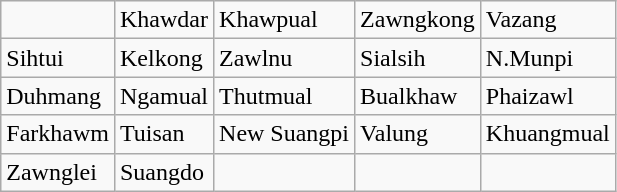<table class="wikitable sortable">
<tr>
<td></td>
<td>Khawdar</td>
<td>Khawpual</td>
<td>Zawngkong</td>
<td>Vazang</td>
</tr>
<tr>
<td>Sihtui</td>
<td>Kelkong</td>
<td>Zawlnu</td>
<td>Sialsih</td>
<td>N.Munpi</td>
</tr>
<tr>
<td>Duhmang</td>
<td>Ngamual</td>
<td>Thutmual</td>
<td>Bualkhaw</td>
<td>Phaizawl</td>
</tr>
<tr>
<td>Farkhawm</td>
<td>Tuisan</td>
<td>New Suangpi</td>
<td>Valung</td>
<td>Khuangmual</td>
</tr>
<tr>
<td>Zawnglei</td>
<td>Suangdo</td>
<td></td>
<td></td>
<td></td>
</tr>
</table>
